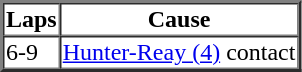<table border=2 cellspacing=0>
<tr>
<th>Laps</th>
<th>Cause</th>
</tr>
<tr>
<td>6-9</td>
<td><a href='#'>Hunter-Reay (4)</a> contact</td>
</tr>
</table>
